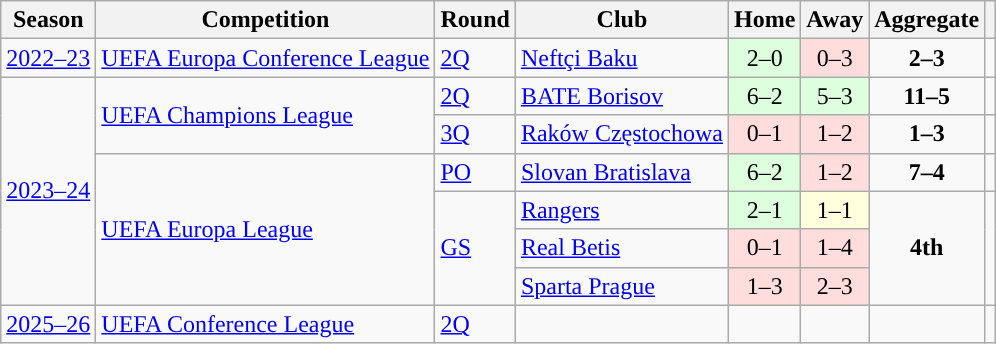<table class="wikitable">
<tr>
<th>Season</th>
<th>Competition</th>
<th>Round</th>
<th>Club</th>
<th>Home</th>
<th>Away</th>
<th>Aggregate</th>
<th></th>
</tr>
<tr>
<td rowspan="1"><a href='#'>2022–23</a></td>
<td rowspan="1"><a href='#'>UEFA Europa Conference League</a></td>
<td><a href='#'>2Q</a></td>
<td> <a href='#'>Neftçi Baku</a></td>
<td style="text-align:center; background:#dfd;">2–0</td>
<td style="text-align:center; background:#fdd;">0–3</td>
<td style="text-align:center;"><strong>2–3</strong></td>
<td style="text-align:center;"></td>
</tr>
<tr>
<td rowspan="6"><a href='#'>2023–24</a></td>
<td rowspan="2"><a href='#'>UEFA Champions League</a></td>
<td><a href='#'>2Q</a></td>
<td> <a href='#'>BATE Borisov</a></td>
<td style="text-align:center; background:#dfd;">6–2</td>
<td style="text-align:center; background:#dfd;">5–3</td>
<td style="text-align:center;"><strong>11–5</strong></td>
<td style="text-align:center;"></td>
</tr>
<tr>
<td><a href='#'>3Q</a></td>
<td> <a href='#'>Raków Częstochowa</a></td>
<td style="text-align:center; background:#fdd;">0–1</td>
<td style="text-align:center; background:#fdd;">1–2</td>
<td style="text-align:center;"><strong>1–3</strong></td>
<td style="text-align:center;"></td>
</tr>
<tr>
<td rowspan="4"><a href='#'>UEFA Europa League</a></td>
<td><a href='#'>PO</a></td>
<td> <a href='#'>Slovan Bratislava</a></td>
<td style="text-align:center; background:#dfd;">6–2</td>
<td style="text-align:center; background:#fdd;">1–2</td>
<td style="text-align:center;"><strong>7–4</strong></td>
<td style="text-align:center;"></td>
</tr>
<tr>
<td rowspan="3" rownspan="3"><a href='#'>GS</a></td>
<td> <a href='#'>Rangers</a></td>
<td style="text-align:center; background:#dfd;">2–1</td>
<td style="text-align:center; background:#ffd;">1–1</td>
<td rowspan="3" style="text-align:center;"><strong>4th</strong></td>
<td rowspan="3"></td>
</tr>
<tr>
<td> <a href='#'>Real Betis</a></td>
<td style="text-align:center; background:#fdd;">0–1</td>
<td style="text-align:center; background:#fdd;">1–4</td>
</tr>
<tr>
<td> <a href='#'>Sparta Prague</a></td>
<td style="text-align:center; background:#fdd;">1–3</td>
<td style="text-align:center; background:#fdd;">2–3</td>
</tr>
<tr>
<td><a href='#'>2025–26</a></td>
<td><a href='#'>UEFA Conference League</a></td>
<td><a href='#'>2Q</a></td>
<td></td>
<td style="text-align:center;"></td>
<td style="text-align:center;"></td>
<td style="text-align:center;"></td>
<td style="text-align:center;"></td>
</tr>
</table>
